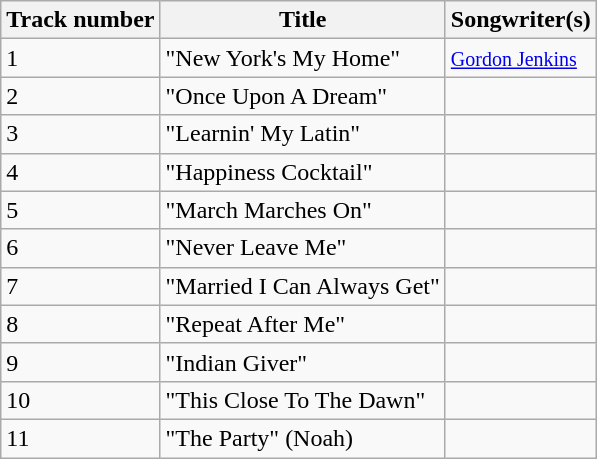<table class="wikitable">
<tr>
<th>Track number</th>
<th>Title</th>
<th>Songwriter(s)</th>
</tr>
<tr>
<td>1</td>
<td>"New York's My Home"</td>
<td><small><a href='#'>Gordon Jenkins</a></small></td>
</tr>
<tr>
<td>2</td>
<td>"Once Upon A Dream"</td>
<td><small></small></td>
</tr>
<tr>
<td>3</td>
<td>"Learnin' My Latin"</td>
<td><small></small></td>
</tr>
<tr>
<td>4</td>
<td>"Happiness Cocktail"</td>
<td><small></small></td>
</tr>
<tr>
<td>5</td>
<td>"March Marches On"</td>
<td><small></small></td>
</tr>
<tr>
<td>6</td>
<td>"Never Leave Me"</td>
<td><small></small></td>
</tr>
<tr>
<td>7</td>
<td>"Married I Can Always Get"</td>
<td><small></small></td>
</tr>
<tr>
<td>8</td>
<td>"Repeat After Me"</td>
<td><small></small></td>
</tr>
<tr>
<td>9</td>
<td>"Indian Giver"</td>
<td><small></small></td>
</tr>
<tr>
<td>10</td>
<td>"This Close To The Dawn"</td>
<td><small></small></td>
</tr>
<tr>
<td>11</td>
<td>"The Party" (Noah)</td>
<td><small></small></td>
</tr>
</table>
